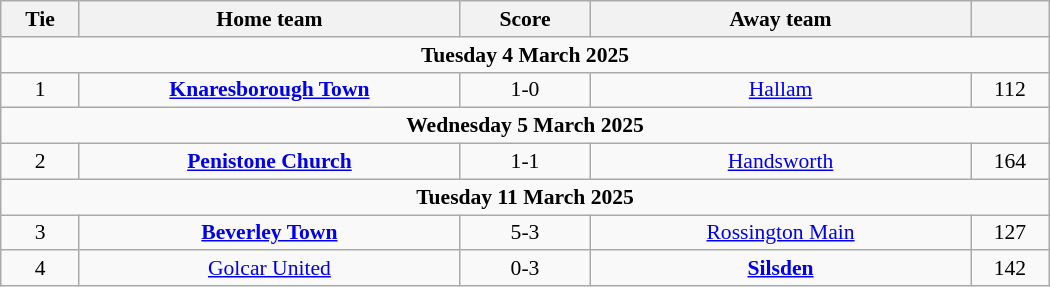<table class="wikitable" style="width:700px;text-align:center;font-size:90%">
<tr>
<th scope="col" style="width: 7.50%">Tie</th>
<th scope="col" style="width:36.25%">Home team</th>
<th scope="col" style="width:12.50%">Score</th>
<th scope="col" style="width:36.25%">Away team</th>
<th scope="col" style="width: 7.50%"></th>
</tr>
<tr>
<td colspan="5"><strong>Tuesday 4 March 2025</strong></td>
</tr>
<tr>
<td>1</td>
<td><strong><a href='#'>Knaresborough Town</a></strong></td>
<td>1-0</td>
<td><a href='#'>Hallam</a></td>
<td>112</td>
</tr>
<tr>
<td colspan="5"><strong>Wednesday 5 March 2025</strong></td>
</tr>
<tr>
<td>2</td>
<td><strong><a href='#'>Penistone Church</a></strong></td>
<td>1-1 </td>
<td><a href='#'>Handsworth</a></td>
<td>164</td>
</tr>
<tr>
<td colspan="5"><strong>Tuesday 11 March 2025</strong></td>
</tr>
<tr>
<td>3</td>
<td><strong><a href='#'>Beverley Town</a></strong></td>
<td>5-3</td>
<td><a href='#'>Rossington Main</a></td>
<td>127</td>
</tr>
<tr>
<td>4</td>
<td><a href='#'>Golcar United</a></td>
<td>0-3</td>
<td><strong><a href='#'>Silsden</a></strong></td>
<td>142</td>
</tr>
</table>
